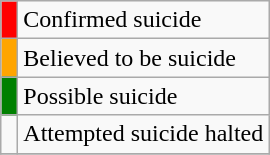<table class="wikitable">
<tr>
<td style="background:red;"> </td>
<td>Confirmed suicide</td>
</tr>
<tr>
<td style="background:orange;"> </td>
<td>Believed to be suicide</td>
</tr>
<tr>
<th style="background:green;"> </th>
<td>Possible suicide</td>
</tr>
<tr>
<td></td>
<td>Attempted suicide halted</td>
</tr>
<tr>
</tr>
</table>
